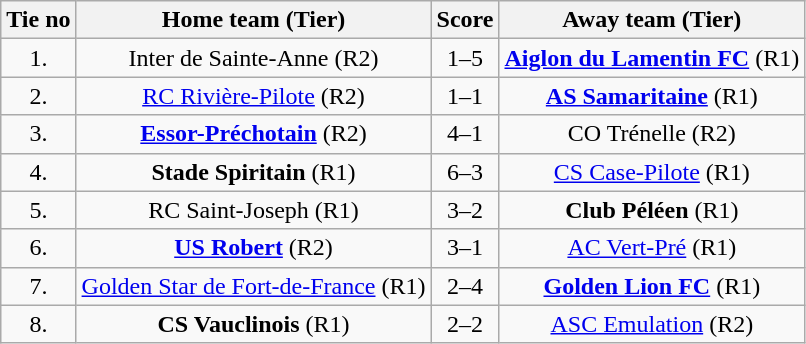<table class="wikitable" style="text-align: center">
<tr>
<th>Tie no</th>
<th>Home team (Tier)</th>
<th>Score</th>
<th>Away team (Tier)</th>
</tr>
<tr>
<td>1.</td>
<td> Inter de Sainte-Anne (R2)</td>
<td>1–5</td>
<td><strong><a href='#'>Aiglon du Lamentin FC</a></strong> (R1) </td>
</tr>
<tr>
<td>2.</td>
<td> <a href='#'>RC Rivière-Pilote</a> (R2)</td>
<td>1–1 </td>
<td><strong><a href='#'>AS Samaritaine</a></strong> (R1) </td>
</tr>
<tr>
<td>3.</td>
<td> <strong><a href='#'>Essor-Préchotain</a></strong> (R2)</td>
<td>4–1</td>
<td>CO Trénelle (R2) </td>
</tr>
<tr>
<td>4.</td>
<td> <strong>Stade Spiritain</strong> (R1)</td>
<td>6–3</td>
<td><a href='#'>CS Case-Pilote</a> (R1) </td>
</tr>
<tr>
<td>5.</td>
<td> RC Saint-Joseph (R1)</td>
<td>3–2</td>
<td><strong>Club Péléen</strong> (R1) </td>
</tr>
<tr>
<td>6.</td>
<td> <strong><a href='#'>US Robert</a></strong> (R2)</td>
<td>3–1</td>
<td><a href='#'>AC Vert-Pré</a> (R1) </td>
</tr>
<tr>
<td>7.</td>
<td> <a href='#'>Golden Star de Fort-de-France</a> (R1)</td>
<td>2–4</td>
<td><strong><a href='#'>Golden Lion FC</a></strong> (R1) </td>
</tr>
<tr>
<td>8.</td>
<td> <strong>CS Vauclinois</strong> (R1)</td>
<td>2–2 </td>
<td><a href='#'>ASC Emulation</a> (R2) </td>
</tr>
</table>
